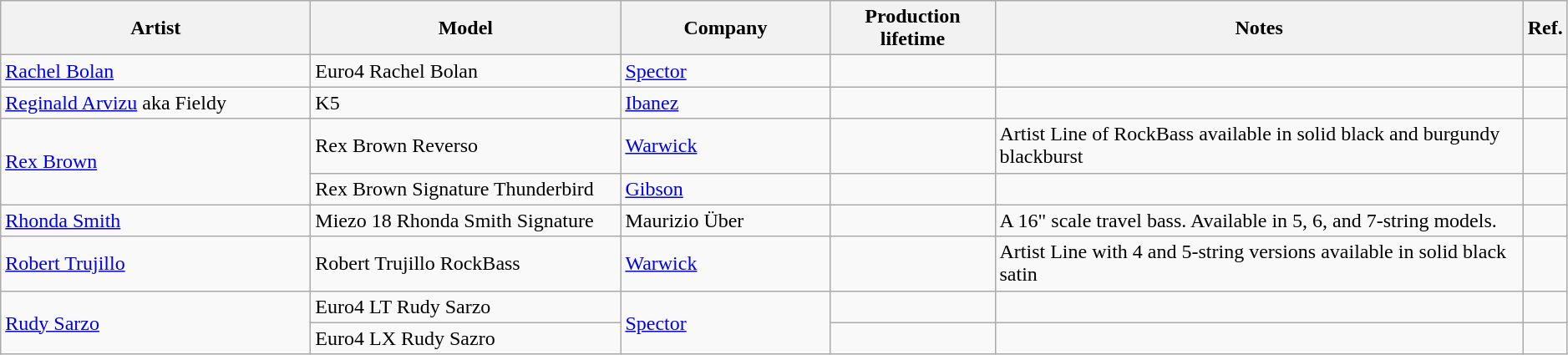<table class="wikitable sortable plainrowheaders" style="width:99%;">
<tr>
<th scope="col" style="width:15em;">Artist</th>
<th scope="col" style="width:15em;">Model</th>
<th scope="col" style="width:10em;">Company</th>
<th scope="col">Production lifetime</th>
<th scope="col" class="unsortable">Notes</th>
<th scope="col">Ref.</th>
</tr>
<tr>
<td><a href='#'>Rachel Bolan</a></td>
<td>Euro4 Rachel Bolan</td>
<td><a href='#'>Spector</a></td>
<td></td>
<td></td>
<td></td>
</tr>
<tr>
<td><a href='#'>Reginald Arvizu</a> aka Fieldy</td>
<td>K5</td>
<td><a href='#'>Ibanez</a></td>
<td></td>
<td></td>
<td></td>
</tr>
<tr>
<td rowspan=2><a href='#'>Rex Brown</a></td>
<td>Rex Brown Reverso</td>
<td><a href='#'>Warwick</a></td>
<td></td>
<td>Artist Line of RockBass available in solid black and burgundy blackburst</td>
<td></td>
</tr>
<tr>
<td>Rex Brown Signature Thunderbird</td>
<td><a href='#'>Gibson</a></td>
<td></td>
<td></td>
<td></td>
</tr>
<tr>
<td><a href='#'>Rhonda Smith</a></td>
<td>Miezo 18 Rhonda Smith Signature</td>
<td>Maurizio Über</td>
<td></td>
<td>A 16" scale travel bass.  Available in 5, 6, and 7-string models.</td>
<td></td>
</tr>
<tr>
<td><a href='#'>Robert Trujillo</a></td>
<td>Robert Trujillo RockBass</td>
<td><a href='#'>Warwick</a></td>
<td></td>
<td>Artist Line with 4 and 5-string versions available in solid black satin</td>
<td></td>
</tr>
<tr>
<td rowspan=2><a href='#'>Rudy Sarzo</a></td>
<td>Euro4 LT Rudy Sarzo</td>
<td rowspan=2><a href='#'>Spector</a></td>
<td></td>
<td></td>
<td></td>
</tr>
<tr>
<td>Euro4 LX Rudy Sazro</td>
<td></td>
<td></td>
</tr>
</table>
